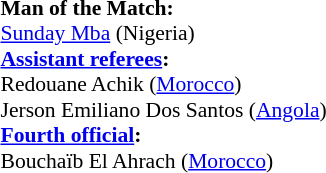<table width=50% style="font-size: 90%">
<tr>
<td><br><strong>Man of the Match:</strong>
<br><a href='#'>Sunday Mba</a> (Nigeria)<br><strong><a href='#'>Assistant referees</a>:</strong>
<br>Redouane Achik (<a href='#'>Morocco</a>)
<br>Jerson Emiliano Dos Santos (<a href='#'>Angola</a>)
<br><strong><a href='#'>Fourth official</a>:</strong>
<br>Bouchaïb El Ahrach (<a href='#'>Morocco</a>)</td>
</tr>
</table>
